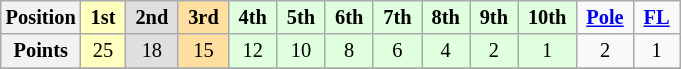<table class="wikitable" style="font-size:85%; text-align:center">
<tr>
<th>Position</th>
<td style="background:#ffffbf;"> <strong>1st</strong> </td>
<td style="background:#dfdfdf;"> <strong>2nd</strong> </td>
<td style="background:#ffdf9f;"> <strong>3rd</strong> </td>
<td style="background:#dfffdf;"> <strong>4th</strong> </td>
<td style="background:#dfffdf;"> <strong>5th</strong> </td>
<td style="background:#dfffdf;"> <strong>6th</strong> </td>
<td style="background:#dfffdf;"> <strong>7th</strong> </td>
<td style="background:#dfffdf;"> <strong>8th</strong> </td>
<td style="background:#dfffdf;"> <strong>9th</strong> </td>
<td style="background:#dfffdf;"> <strong>10th</strong> </td>
<td> <strong><a href='#'>Pole</a></strong> </td>
<td> <strong><a href='#'>FL</a></strong> </td>
</tr>
<tr>
<th>Points</th>
<td style="background:#ffffbf;">25</td>
<td style="background:#dfdfdf;">18</td>
<td style="background:#ffdf9f;">15</td>
<td style="background:#dfffdf;">12</td>
<td style="background:#dfffdf;">10</td>
<td style="background:#dfffdf;">8</td>
<td style="background:#dfffdf;">6</td>
<td style="background:#dfffdf;">4</td>
<td style="background:#dfffdf;">2</td>
<td style="background:#dfffdf;">1</td>
<td>2</td>
<td>1</td>
</tr>
<tr>
</tr>
</table>
